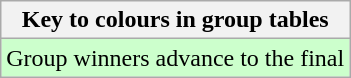<table class="wikitable">
<tr>
<th>Key to colours in group tables</th>
</tr>
<tr bgcolor=#ccffcc>
<td>Group winners advance to the final</td>
</tr>
</table>
